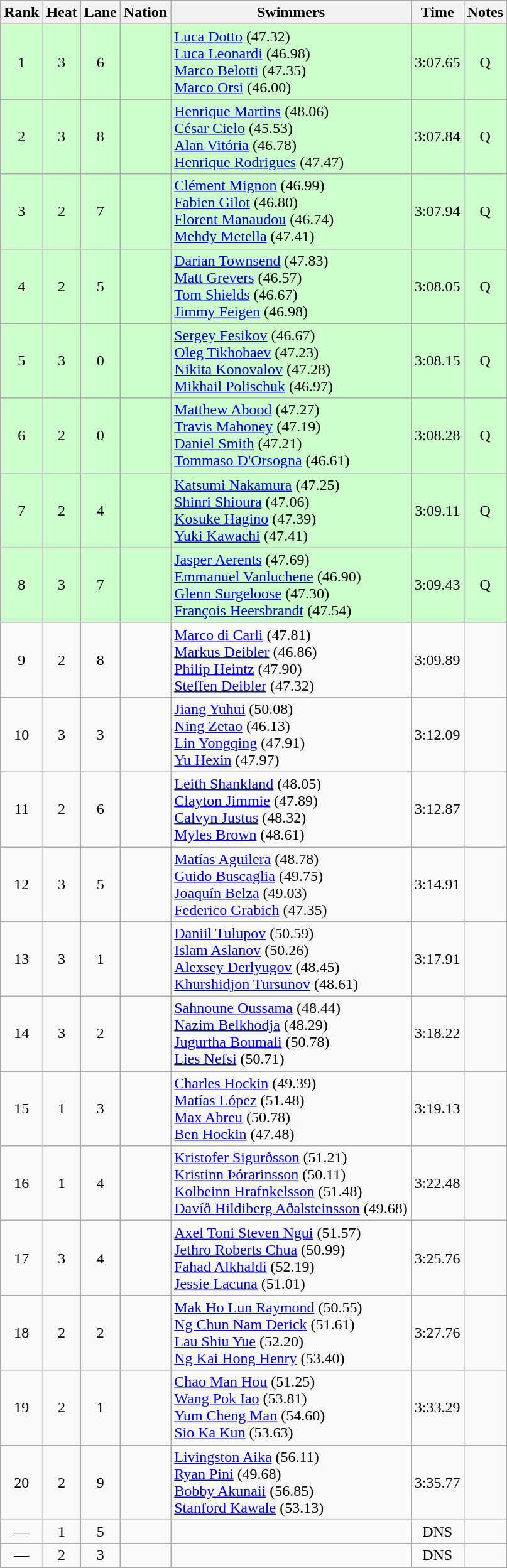<table class="wikitable sortable" style="text-align:center">
<tr>
<th>Rank</th>
<th>Heat</th>
<th>Lane</th>
<th>Nation</th>
<th>Swimmers</th>
<th>Time</th>
<th>Notes</th>
</tr>
<tr style="background:#cfc;">
<td>1</td>
<td>3</td>
<td>6</td>
<td align=left></td>
<td align=left><a href='#'>Luca Dotto</a> (47.32)<br><a href='#'>Luca Leonardi</a> (46.98)<br><a href='#'>Marco Belotti</a> (47.35)<br><a href='#'>Marco Orsi</a> (46.00)</td>
<td>3:07.65</td>
<td>Q</td>
</tr>
<tr style="background:#cfc;">
<td>2</td>
<td>3</td>
<td>8</td>
<td align=left></td>
<td align=left><a href='#'>Henrique Martins</a> (48.06)<br><a href='#'>César Cielo</a> (45.53)<br><a href='#'>Alan Vitória</a> (46.78)<br><a href='#'>Henrique Rodrigues</a> (47.47)</td>
<td>3:07.84</td>
<td>Q</td>
</tr>
<tr style="background:#cfc;">
<td>3</td>
<td>2</td>
<td>7</td>
<td align=left></td>
<td align=left><a href='#'>Clément Mignon</a> (46.99)<br><a href='#'>Fabien Gilot</a> (46.80)<br><a href='#'>Florent Manaudou</a> (46.74)<br><a href='#'>Mehdy Metella</a> (47.41)</td>
<td>3:07.94</td>
<td>Q</td>
</tr>
<tr style="background:#cfc;">
<td>4</td>
<td>2</td>
<td>5</td>
<td align=left></td>
<td align=left><a href='#'>Darian Townsend</a> (47.83)<br><a href='#'>Matt Grevers</a> (46.57)<br><a href='#'>Tom Shields</a> (46.67)<br><a href='#'>Jimmy Feigen</a> (46.98)</td>
<td>3:08.05</td>
<td>Q</td>
</tr>
<tr style="background:#cfc;">
<td>5</td>
<td>3</td>
<td>0</td>
<td align=left></td>
<td align=left><a href='#'>Sergey Fesikov</a> (46.67)<br><a href='#'>Oleg Tikhobaev</a> (47.23)<br><a href='#'>Nikita Konovalov</a> (47.28)<br><a href='#'>Mikhail Polischuk</a> (46.97)</td>
<td>3:08.15</td>
<td>Q</td>
</tr>
<tr style="background:#cfc;">
<td>6</td>
<td>2</td>
<td>0</td>
<td align=left></td>
<td align=left><a href='#'>Matthew Abood</a> (47.27)<br><a href='#'>Travis Mahoney</a> (47.19)<br><a href='#'>Daniel Smith</a> (47.21)<br><a href='#'>Tommaso D'Orsogna</a> (46.61)</td>
<td>3:08.28</td>
<td>Q</td>
</tr>
<tr style="background:#cfc;">
<td>7</td>
<td>2</td>
<td>4</td>
<td align=left></td>
<td align=left><a href='#'>Katsumi Nakamura</a> (47.25)<br><a href='#'>Shinri Shioura</a> (47.06)<br><a href='#'>Kosuke Hagino</a> (47.39)<br><a href='#'>Yuki Kawachi</a> (47.41)</td>
<td>3:09.11</td>
<td>Q</td>
</tr>
<tr style="background:#cfc;">
<td>8</td>
<td>3</td>
<td>7</td>
<td align=left></td>
<td align=left><a href='#'>Jasper Aerents</a> (47.69)<br><a href='#'>Emmanuel Vanluchene</a> (46.90)<br><a href='#'>Glenn Surgeloose</a> (47.30)<br><a href='#'>François Heersbrandt</a> (47.54)</td>
<td>3:09.43</td>
<td>Q</td>
</tr>
<tr>
<td>9</td>
<td>2</td>
<td>8</td>
<td align=left></td>
<td align=left><a href='#'>Marco di Carli</a> (47.81)<br><a href='#'>Markus Deibler</a> (46.86)<br><a href='#'>Philip Heintz</a> (47.90)<br><a href='#'>Steffen Deibler</a> (47.32)</td>
<td>3:09.89</td>
<td></td>
</tr>
<tr>
<td>10</td>
<td>3</td>
<td>3</td>
<td align=left></td>
<td align=left><a href='#'>Jiang Yuhui</a> (50.08)<br><a href='#'>Ning Zetao</a> (46.13)<br><a href='#'>Lin Yongqing</a> (47.91)<br><a href='#'>Yu Hexin</a> (47.97)</td>
<td>3:12.09</td>
<td></td>
</tr>
<tr>
<td>11</td>
<td>2</td>
<td>6</td>
<td align=left></td>
<td align=left><a href='#'>Leith Shankland</a> (48.05)<br><a href='#'>Clayton Jimmie</a> (47.89)<br><a href='#'>Calvyn Justus</a> (48.32)<br><a href='#'>Myles Brown</a> (48.61)</td>
<td>3:12.87</td>
<td></td>
</tr>
<tr>
<td>12</td>
<td>3</td>
<td>5</td>
<td align=left></td>
<td align=left><a href='#'>Matías Aguilera</a> (48.78)<br><a href='#'>Guido Buscaglia</a> (49.75)<br><a href='#'>Joaquín Belza</a> (49.03)<br><a href='#'>Federico Grabich</a> (47.35)</td>
<td>3:14.91</td>
<td></td>
</tr>
<tr>
<td>13</td>
<td>3</td>
<td>1</td>
<td align=left></td>
<td align=left><a href='#'>Daniil Tulupov</a> (50.59)<br><a href='#'>Islam Aslanov</a> (50.26)<br><a href='#'>Alexsey Derlyugov</a> (48.45)<br><a href='#'>Khurshidjon Tursunov</a> (48.61)</td>
<td>3:17.91</td>
<td></td>
</tr>
<tr>
<td>14</td>
<td>3</td>
<td>2</td>
<td align=left></td>
<td align=left><a href='#'>Sahnoune Oussama</a> (48.44)<br><a href='#'>Nazim Belkhodja</a> (48.29)<br><a href='#'>Jugurtha Boumali</a> (50.78)<br><a href='#'>Lies Nefsi</a> (50.71)</td>
<td>3:18.22</td>
<td></td>
</tr>
<tr>
<td>15</td>
<td>1</td>
<td>3</td>
<td align=left></td>
<td align=left><a href='#'>Charles Hockin</a> (49.39)<br><a href='#'>Matías López</a> (51.48)<br><a href='#'>Max Abreu</a> (50.78)<br><a href='#'>Ben Hockin</a> (47.48)</td>
<td>3:19.13</td>
<td></td>
</tr>
<tr>
<td>16</td>
<td>1</td>
<td>4</td>
<td align=left></td>
<td align=left><a href='#'>Kristofer Sigurðsson</a> (51.21)<br><a href='#'>Kristinn Þórarinsson</a> (50.11)<br><a href='#'>Kolbeinn Hrafnkelsson</a> (51.48)<br><a href='#'>Davíð Hildiberg Aðalsteinsson</a> (49.68)</td>
<td>3:22.48</td>
<td></td>
</tr>
<tr>
<td>17</td>
<td>3</td>
<td>4</td>
<td align=left></td>
<td align=left><a href='#'>Axel Toni Steven Ngui</a> (51.57)<br><a href='#'>Jethro Roberts Chua</a> (50.99)<br><a href='#'>Fahad Alkhaldi</a> (52.19)<br><a href='#'>Jessie Lacuna</a> (51.01)</td>
<td>3:25.76</td>
<td></td>
</tr>
<tr>
<td>18</td>
<td>2</td>
<td>2</td>
<td align=left></td>
<td align=left><a href='#'>Mak Ho Lun Raymond</a> (50.55)<br><a href='#'>Ng Chun Nam Derick</a> (51.61)<br><a href='#'>Lau Shiu Yue</a> (52.20)<br><a href='#'>Ng Kai Hong Henry</a> (53.40)</td>
<td>3:27.76</td>
<td></td>
</tr>
<tr>
<td>19</td>
<td>2</td>
<td>1</td>
<td align=left></td>
<td align=left><a href='#'>Chao Man Hou</a> (51.25)<br><a href='#'>Wang Pok Iao</a> (53.81)<br><a href='#'>Yum Cheng Man</a> (54.60)<br><a href='#'>Sio Ka Kun</a> (53.63)</td>
<td>3:33.29</td>
<td></td>
</tr>
<tr>
<td>20</td>
<td>2</td>
<td>9</td>
<td align=left></td>
<td align=left><a href='#'>Livingston Aika</a> (56.11)<br><a href='#'>Ryan Pini</a> (49.68)<br><a href='#'>Bobby Akunaii</a> (56.85)<br><a href='#'>Stanford Kawale</a> (53.13)</td>
<td>3:35.77</td>
<td></td>
</tr>
<tr>
<td>—</td>
<td>1</td>
<td>5</td>
<td align=left></td>
<td></td>
<td>DNS</td>
<td></td>
</tr>
<tr>
<td>—</td>
<td>2</td>
<td>3</td>
<td align=left></td>
<td></td>
<td>DNS</td>
<td></td>
</tr>
</table>
